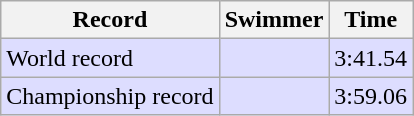<table class="wikitable">
<tr>
<th>Record</th>
<th>Swimmer</th>
<th>Time</th>
</tr>
<tr bgcolor=ddddff>
<td>World record</td>
<td></td>
<td>3:41.54</td>
</tr>
<tr bgcolor=ddddff>
<td>Championship record</td>
<td></td>
<td>3:59.06</td>
</tr>
</table>
